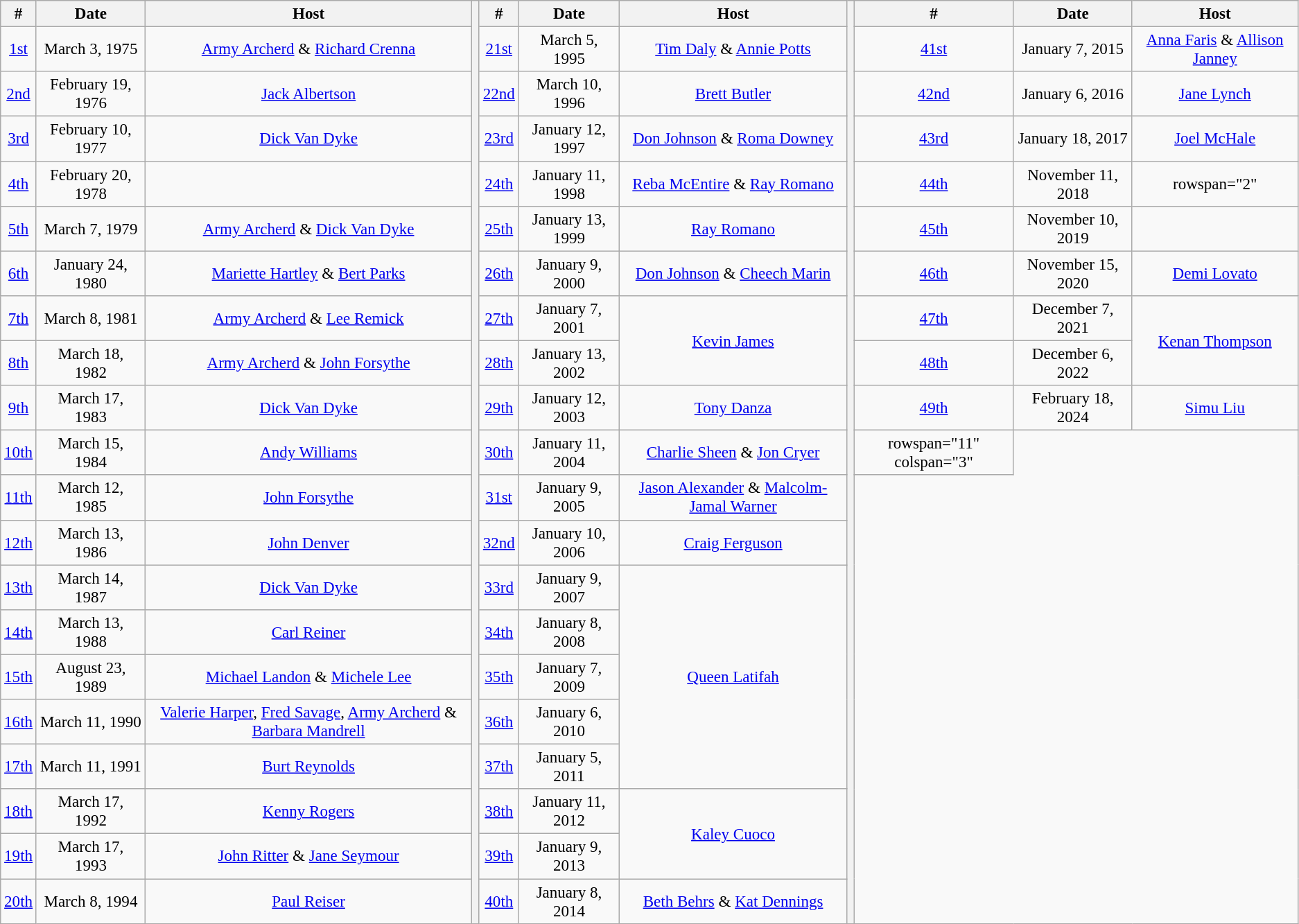<table class="wikitable" style="text-align:center;font-size:96%">
<tr>
<th>#</th>
<th>Date</th>
<th>Host</th>
<th bgcolor="darkgray" rowspan="21"></th>
<th>#</th>
<th>Date</th>
<th>Host</th>
<th bgcolor="darkgray" rowspan="21"></th>
<th>#</th>
<th>Date</th>
<th>Host</th>
</tr>
<tr>
<td><a href='#'>1st</a></td>
<td>March 3, 1975</td>
<td><a href='#'>Army Archerd</a> & <a href='#'>Richard Crenna</a></td>
<td><a href='#'>21st</a></td>
<td>March 5, 1995</td>
<td><a href='#'>Tim Daly</a> & <a href='#'>Annie Potts</a></td>
<td><a href='#'>41st</a></td>
<td>January 7, 2015</td>
<td><a href='#'>Anna Faris</a> & <a href='#'>Allison Janney</a></td>
</tr>
<tr>
<td><a href='#'>2nd</a></td>
<td>February 19, 1976</td>
<td><a href='#'>Jack Albertson</a></td>
<td><a href='#'>22nd</a></td>
<td>March 10, 1996</td>
<td><a href='#'>Brett Butler</a></td>
<td><a href='#'>42nd</a></td>
<td>January 6, 2016</td>
<td><a href='#'>Jane Lynch</a></td>
</tr>
<tr>
<td><a href='#'>3rd</a></td>
<td>February 10, 1977</td>
<td><a href='#'>Dick Van Dyke</a></td>
<td><a href='#'>23rd</a></td>
<td>January 12, 1997</td>
<td><a href='#'>Don Johnson</a> & <a href='#'>Roma Downey</a></td>
<td><a href='#'>43rd</a></td>
<td>January 18, 2017</td>
<td><a href='#'>Joel McHale</a></td>
</tr>
<tr>
<td><a href='#'>4th</a></td>
<td>February 20, 1978</td>
<td></td>
<td><a href='#'>24th</a></td>
<td>January 11, 1998</td>
<td><a href='#'>Reba McEntire</a> & <a href='#'>Ray Romano</a></td>
<td><a href='#'>44th</a></td>
<td>November 11, 2018</td>
<td>rowspan="2" </td>
</tr>
<tr>
<td><a href='#'>5th</a></td>
<td>March 7, 1979</td>
<td><a href='#'>Army Archerd</a> & <a href='#'>Dick Van Dyke</a></td>
<td><a href='#'>25th</a></td>
<td>January 13, 1999</td>
<td><a href='#'>Ray Romano</a></td>
<td><a href='#'>45th</a></td>
<td>November 10, 2019</td>
</tr>
<tr>
<td><a href='#'>6th</a></td>
<td>January 24, 1980</td>
<td><a href='#'>Mariette Hartley</a> & <a href='#'>Bert Parks</a></td>
<td><a href='#'>26th</a></td>
<td>January 9, 2000</td>
<td><a href='#'>Don Johnson</a> & <a href='#'>Cheech Marin</a></td>
<td><a href='#'>46th</a></td>
<td>November 15, 2020</td>
<td><a href='#'>Demi Lovato</a></td>
</tr>
<tr>
<td><a href='#'>7th</a></td>
<td>March 8, 1981</td>
<td><a href='#'>Army Archerd</a> & <a href='#'>Lee Remick</a></td>
<td><a href='#'>27th</a></td>
<td>January 7, 2001</td>
<td rowspan="2"><a href='#'>Kevin James</a></td>
<td><a href='#'>47th</a></td>
<td>December 7, 2021</td>
<td rowspan="2"><a href='#'>Kenan Thompson</a></td>
</tr>
<tr>
<td><a href='#'>8th</a></td>
<td>March 18, 1982</td>
<td><a href='#'>Army Archerd</a> & <a href='#'>John Forsythe</a></td>
<td><a href='#'>28th</a></td>
<td>January 13, 2002</td>
<td><a href='#'>48th</a></td>
<td>December 6, 2022</td>
</tr>
<tr>
<td><a href='#'>9th</a></td>
<td>March 17, 1983</td>
<td><a href='#'>Dick Van Dyke</a></td>
<td><a href='#'>29th</a></td>
<td>January 12, 2003</td>
<td><a href='#'>Tony Danza</a></td>
<td><a href='#'>49th</a></td>
<td>February 18, 2024</td>
<td><a href='#'>Simu Liu</a></td>
</tr>
<tr>
<td><a href='#'>10th</a></td>
<td>March 15, 1984</td>
<td><a href='#'>Andy Williams</a></td>
<td><a href='#'>30th</a></td>
<td>January 11, 2004</td>
<td><a href='#'>Charlie Sheen</a> & <a href='#'>Jon Cryer</a></td>
<td>rowspan="11" colspan="3" </td>
</tr>
<tr>
<td><a href='#'>11th</a></td>
<td>March 12, 1985</td>
<td><a href='#'>John Forsythe</a></td>
<td><a href='#'>31st</a></td>
<td>January 9, 2005</td>
<td><a href='#'>Jason Alexander</a> & <a href='#'>Malcolm-Jamal Warner</a></td>
</tr>
<tr>
<td><a href='#'>12th</a></td>
<td>March 13, 1986</td>
<td><a href='#'>John Denver</a></td>
<td><a href='#'>32nd</a></td>
<td>January 10, 2006</td>
<td><a href='#'>Craig Ferguson</a></td>
</tr>
<tr>
<td><a href='#'>13th</a></td>
<td>March 14, 1987</td>
<td><a href='#'>Dick Van Dyke</a></td>
<td><a href='#'>33rd</a></td>
<td>January 9, 2007</td>
<td rowspan="5"><a href='#'>Queen Latifah</a></td>
</tr>
<tr>
<td><a href='#'>14th</a></td>
<td>March 13, 1988</td>
<td><a href='#'>Carl Reiner</a></td>
<td><a href='#'>34th</a></td>
<td>January 8, 2008</td>
</tr>
<tr>
<td><a href='#'>15th</a></td>
<td>August 23, 1989</td>
<td><a href='#'>Michael Landon</a> & <a href='#'>Michele Lee</a></td>
<td><a href='#'>35th</a></td>
<td>January 7, 2009</td>
</tr>
<tr>
<td><a href='#'>16th</a></td>
<td>March 11, 1990</td>
<td><a href='#'>Valerie Harper</a>, <a href='#'>Fred Savage</a>, <a href='#'>Army Archerd</a> & <a href='#'>Barbara Mandrell</a></td>
<td><a href='#'>36th</a></td>
<td>January 6, 2010</td>
</tr>
<tr>
<td><a href='#'>17th</a></td>
<td>March 11, 1991</td>
<td><a href='#'>Burt Reynolds</a></td>
<td><a href='#'>37th</a></td>
<td>January 5, 2011</td>
</tr>
<tr>
<td><a href='#'>18th</a></td>
<td>March 17, 1992</td>
<td><a href='#'>Kenny Rogers</a></td>
<td><a href='#'>38th</a></td>
<td>January 11, 2012</td>
<td rowspan="2"><a href='#'>Kaley Cuoco</a></td>
</tr>
<tr>
<td><a href='#'>19th</a></td>
<td>March 17, 1993</td>
<td><a href='#'>John Ritter</a> & <a href='#'>Jane Seymour</a></td>
<td><a href='#'>39th</a></td>
<td>January 9, 2013</td>
</tr>
<tr>
<td><a href='#'>20th</a></td>
<td>March 8, 1994</td>
<td><a href='#'>Paul Reiser</a></td>
<td><a href='#'>40th</a></td>
<td>January 8, 2014</td>
<td><a href='#'>Beth Behrs</a> & <a href='#'>Kat Dennings</a></td>
</tr>
</table>
